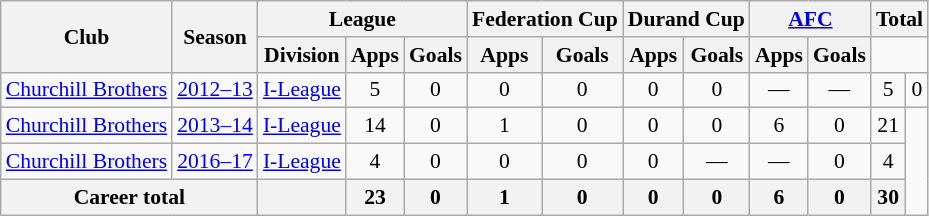<table class="wikitable" style="font-size:90%; text-align:center;">
<tr>
<th rowspan="2">Club</th>
<th rowspan="2">Season</th>
<th colspan="3">League</th>
<th colspan="2">Federation Cup</th>
<th colspan="2">Durand Cup</th>
<th colspan="2"><a href='#'>AFC</a></th>
<th colspan="2">Total</th>
</tr>
<tr>
<th>Division</th>
<th>Apps</th>
<th>Goals</th>
<th>Apps</th>
<th>Goals</th>
<th>Apps</th>
<th>Goals</th>
<th>Apps</th>
<th>Goals</th>
</tr>
<tr>
<td rowspan="1"><a href='#'>Churchill Brothers</a></td>
<td><a href='#'>2012–13</a></td>
<td><a href='#'>I-League</a></td>
<td>5</td>
<td>0</td>
<td>0</td>
<td>0</td>
<td>0</td>
<td>0</td>
<td>—</td>
<td>—</td>
<td>5</td>
<td>0</td>
</tr>
<tr>
<td rowspan="1"><a href='#'>Churchill Brothers</a></td>
<td><a href='#'>2013–14</a></td>
<td><a href='#'>I-League</a></td>
<td>14</td>
<td>0</td>
<td>1</td>
<td>0</td>
<td>0</td>
<td>0</td>
<td>6</td>
<td>0</td>
<td>21</td>
</tr>
<tr>
<td rowspan="1"><a href='#'>Churchill Brothers</a></td>
<td><a href='#'>2016–17</a></td>
<td><a href='#'>I-League</a></td>
<td>4</td>
<td>0</td>
<td>0</td>
<td>0</td>
<td>0</td>
<td>—</td>
<td>—</td>
<td>0</td>
<td>4</td>
</tr>
<tr>
<th colspan="2">Career total</th>
<th></th>
<th>23</th>
<th>0</th>
<th>1</th>
<th>0</th>
<th>0</th>
<th>0</th>
<th>6</th>
<th>0</th>
<th>30</th>
</tr>
</table>
